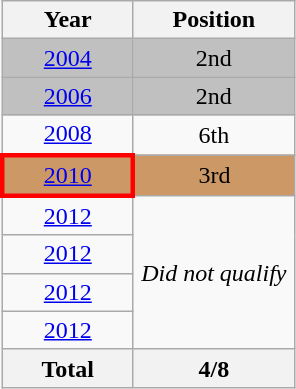<table class="wikitable" style="text-align: center;">
<tr>
<th width="80">Year</th>
<th width="100">Position</th>
</tr>
<tr bgcolor=silver>
<td> <a href='#'>2004</a></td>
<td>2nd</td>
</tr>
<tr bgcolor=silver>
<td> <a href='#'>2006</a></td>
<td>2nd</td>
</tr>
<tr>
<td> <a href='#'>2008</a></td>
<td>6th</td>
</tr>
<tr bgcolor=cc9966>
<td style="border: 3px solid red"> <a href='#'>2010</a></td>
<td>3rd</td>
</tr>
<tr>
<td> <a href='#'>2012</a></td>
<td rowspan=4><em>Did not qualify</em></td>
</tr>
<tr>
<td> <a href='#'>2012</a></td>
</tr>
<tr>
<td> <a href='#'>2012</a></td>
</tr>
<tr>
<td> <a href='#'>2012</a></td>
</tr>
<tr>
<th>Total</th>
<th>4/8</th>
</tr>
</table>
